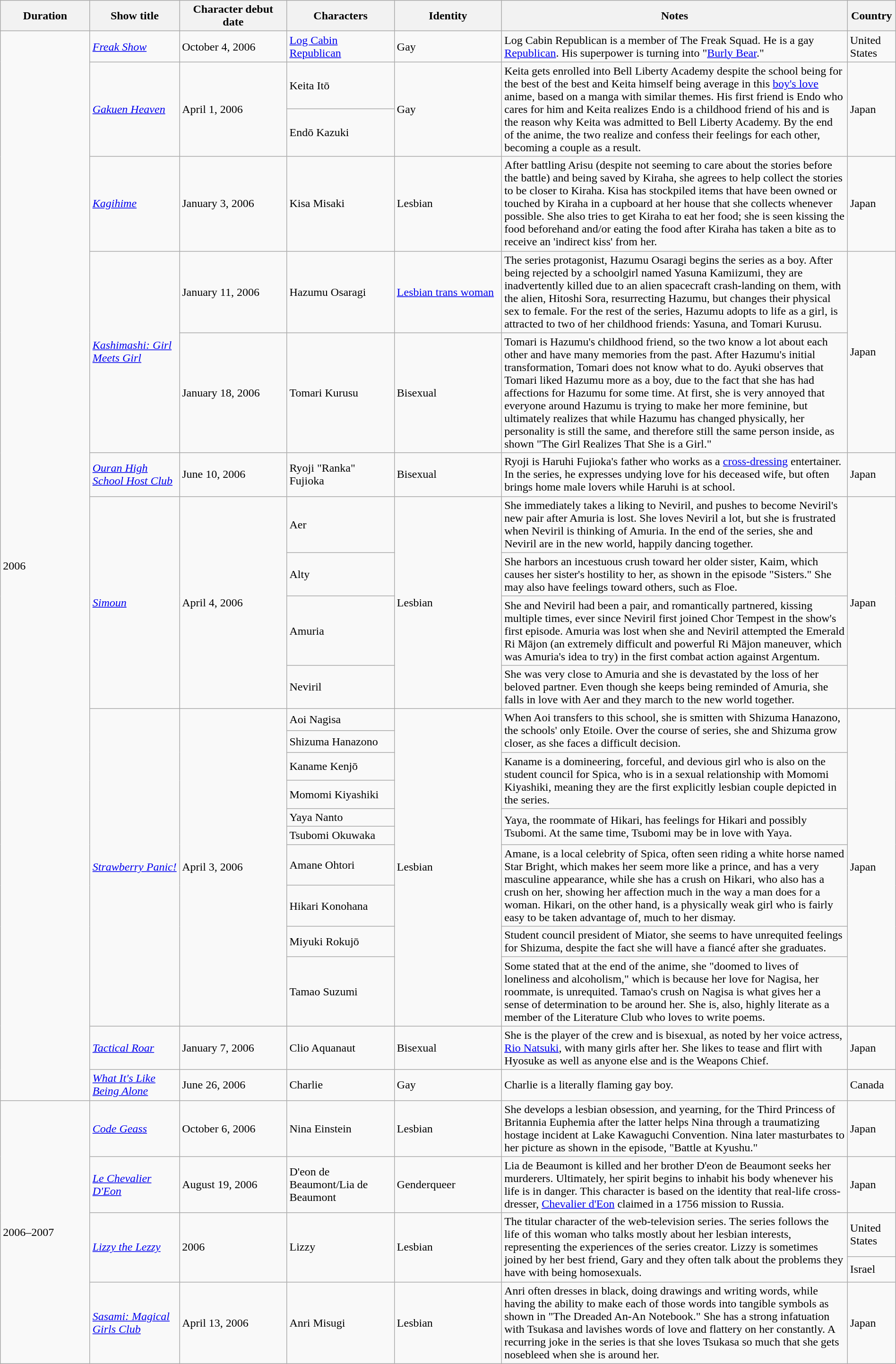<table class="wikitable sortable" style="width: 100%">
<tr>
<th scope="col" style="width:10%;">Duration</th>
<th scope="col" style="width:10%;">Show title</th>
<th scope="col" style="width:12%;">Character debut date</th>
<th scope="col" style="width:12%;">Characters</th>
<th scope="col" style="width:12%;">Identity</th>
<th>Notes</th>
<th>Country</th>
</tr>
<tr>
<td rowspan="23">2006</td>
<td><em><a href='#'>Freak Show</a></em></td>
<td>October 4, 2006</td>
<td><a href='#'>Log Cabin Republican</a></td>
<td>Gay</td>
<td>Log Cabin Republican is a member of The Freak Squad. He is a gay <a href='#'>Republican</a>. His superpower is turning into "<a href='#'>Burly Bear</a>."</td>
<td>United States</td>
</tr>
<tr>
<td rowspan="2"><em><a href='#'>Gakuen Heaven</a></em></td>
<td rowspan="2">April 1, 2006</td>
<td>Keita Itō</td>
<td rowspan="2">Gay</td>
<td rowspan="2">Keita gets enrolled into Bell Liberty Academy despite the school being for the best of the best and Keita himself being average in this <a href='#'>boy's love</a> anime, based on a manga with similar themes. His first friend is Endo who cares for him and Keita realizes Endo is a childhood friend of his and is the reason why Keita was admitted to Bell Liberty Academy. By the end of the anime, the two realize and confess their feelings for each other, becoming a couple as a result.</td>
<td rowspan="2">Japan</td>
</tr>
<tr>
<td>Endō Kazuki</td>
</tr>
<tr>
<td><em><a href='#'>Kagihime</a></em></td>
<td>January 3, 2006</td>
<td>Kisa Misaki</td>
<td>Lesbian</td>
<td>After battling Arisu (despite not seeming to care about the stories before the battle) and being saved by Kiraha, she agrees to help collect the stories to be closer to Kiraha. Kisa has stockpiled items that have been owned or touched by Kiraha in a cupboard at her house that she collects whenever possible. She also tries to get Kiraha to eat her food; she is seen kissing the food beforehand and/or eating the food after Kiraha has taken a bite as to receive an 'indirect kiss' from her.</td>
<td>Japan</td>
</tr>
<tr>
<td rowspan="2"><em><a href='#'>Kashimashi: Girl Meets Girl</a></em></td>
<td>January 11, 2006</td>
<td>Hazumu Osaragi</td>
<td><a href='#'>Lesbian trans woman</a></td>
<td>The series protagonist, Hazumu Osaragi begins the series as a boy. After being rejected by a schoolgirl named Yasuna Kamiizumi, they are inadvertently killed due to an alien spacecraft crash-landing on them, with the alien, Hitoshi Sora, resurrecting Hazumu, but changes their physical sex to female. For the rest of the series, Hazumu adopts to life as a girl, is attracted to two of her childhood friends: Yasuna, and Tomari Kurusu.</td>
<td rowspan="2">Japan</td>
</tr>
<tr>
<td>January 18, 2006</td>
<td>Tomari Kurusu</td>
<td>Bisexual</td>
<td>Tomari is Hazumu's childhood friend, so the two know a lot about each other and have many memories from the past. After Hazumu's initial transformation, Tomari does not know what to do. Ayuki observes that Tomari liked Hazumu more as a boy, due to the fact that she has had affections for Hazumu for some time. At first, she is very annoyed that everyone around Hazumu is trying to make her more feminine, but ultimately realizes that while Hazumu has changed physically, her personality is still the same, and therefore still the same person inside, as shown "The Girl Realizes That She is a Girl."</td>
</tr>
<tr>
<td><em><a href='#'>Ouran High School Host Club</a></em></td>
<td>June 10, 2006</td>
<td>Ryoji "Ranka" Fujioka</td>
<td>Bisexual</td>
<td>Ryoji is Haruhi Fujioka's father who works as a <a href='#'>cross-dressing</a> entertainer. In the series, he expresses undying love for his deceased wife, but often brings home male lovers while Haruhi is at school.</td>
<td>Japan</td>
</tr>
<tr>
<td rowspan="4"><a href='#'><em>Simoun</em></a></td>
<td rowspan="4">April 4, 2006</td>
<td>Aer</td>
<td rowspan="4">Lesbian</td>
<td>She immediately takes a liking to Neviril, and pushes to become Neviril's new pair after Amuria is lost. She loves Neviril a lot, but she is frustrated when Neviril is thinking of Amuria. In the end of the series, she and Neviril are in the new world, happily dancing together.</td>
<td rowspan="4">Japan</td>
</tr>
<tr>
<td>Alty</td>
<td>She harbors an incestuous crush toward her older sister, Kaim, which causes her sister's hostility to her, as shown in the episode "Sisters." She may also have feelings toward others, such as Floe.</td>
</tr>
<tr>
<td>Amuria</td>
<td>She and Neviril had been a pair, and romantically partnered, kissing multiple times, ever since Neviril first joined Chor Tempest in the show's first episode. Amuria was lost when she and Neviril attempted the Emerald Ri Mājon (an extremely difficult and powerful Ri Mājon maneuver, which was Amuria's idea to try) in the first combat action against Argentum.</td>
</tr>
<tr>
<td>Neviril</td>
<td>She was very close to Amuria and she is devastated by the loss of her beloved partner. Even though she keeps being reminded of Amuria, she falls in love with Aer and they march to the new world together.</td>
</tr>
<tr>
<td rowspan="10"><em><a href='#'>Strawberry Panic!</a></em></td>
<td rowspan="10">April 3, 2006</td>
<td>Aoi Nagisa</td>
<td rowspan="10">Lesbian</td>
<td rowspan="2">When Aoi transfers to this school, she is smitten with Shizuma Hanazono, the schools' only Etoile. Over the course of series, she and Shizuma grow closer, as she faces a difficult decision.</td>
<td rowspan="10">Japan</td>
</tr>
<tr>
<td>Shizuma Hanazono</td>
</tr>
<tr>
<td>Kaname Kenjō</td>
<td rowspan="2">Kaname is a domineering, forceful, and devious girl who is also on the student council for Spica, who is in a sexual relationship with Momomi Kiyashiki, meaning they are the first explicitly lesbian couple depicted in the series.</td>
</tr>
<tr>
<td>Momomi Kiyashiki</td>
</tr>
<tr>
<td>Yaya Nanto</td>
<td rowspan="2">Yaya, the roommate of Hikari, has feelings for Hikari and possibly Tsubomi. At the same time, Tsubomi may be in love with Yaya.</td>
</tr>
<tr>
<td>Tsubomi Okuwaka</td>
</tr>
<tr>
<td>Amane Ohtori</td>
<td rowspan="2">Amane, is a local celebrity of Spica, often seen riding a white horse named Star Bright, which makes her seem more like a prince, and has a very masculine appearance, while she has a crush on Hikari, who also has a crush on her, showing her affection much in the way a man does for a woman. Hikari, on the other hand, is a physically weak girl who is fairly easy to be taken advantage of, much to her dismay.</td>
</tr>
<tr>
<td>Hikari Konohana</td>
</tr>
<tr>
<td>Miyuki Rokujō</td>
<td>Student council president of Miator, she seems to have unrequited feelings for Shizuma, despite the fact she will have a fiancé after she graduates.</td>
</tr>
<tr>
<td>Tamao Suzumi</td>
<td>Some stated that at the end of the anime, she "doomed to lives of loneliness and alcoholism," which is because her love for Nagisa, her roommate, is unrequited. Tamao's crush on Nagisa is what gives her a sense of determination to be around her. She is, also, highly literate as a member of the Literature Club who loves to write poems.</td>
</tr>
<tr>
<td><em><a href='#'>Tactical Roar</a></em></td>
<td>January 7, 2006</td>
<td>Clio Aquanaut</td>
<td>Bisexual</td>
<td>She is the player of the crew and is bisexual, as noted by her voice actress, <a href='#'>Rio Natsuki</a>, with many girls after her. She likes to tease and flirt with Hyosuke as well as anyone else and is the Weapons Chief.</td>
<td>Japan</td>
</tr>
<tr>
<td><em><a href='#'>What It's Like Being Alone</a></em></td>
<td>June 26, 2006</td>
<td>Charlie</td>
<td>Gay</td>
<td>Charlie is a literally flaming gay boy.</td>
<td>Canada</td>
</tr>
<tr>
<td rowspan="7">2006–2007</td>
<td><em><a href='#'>Code Geass</a></em></td>
<td>October 6, 2006</td>
<td>Nina Einstein</td>
<td>Lesbian</td>
<td>She develops a lesbian obsession, and yearning, for the Third Princess of Britannia Euphemia after the latter helps Nina through a traumatizing hostage incident at Lake Kawaguchi Convention. Nina later masturbates to her picture as shown in the episode, "Battle at Kyushu."</td>
<td>Japan</td>
</tr>
<tr>
<td><em><a href='#'>Le Chevalier D'Eon</a></em></td>
<td>August 19, 2006</td>
<td>D'eon de Beaumont/Lia de Beaumont</td>
<td>Genderqueer</td>
<td>Lia de Beaumont is killed and her brother D'eon de Beaumont seeks her murderers. Ultimately, her spirit begins to inhabit his body whenever his life is in danger. This character is based on the identity that real-life cross-dresser, <a href='#'>Chevalier d'Eon</a> claimed in a 1756 mission to Russia.</td>
<td>Japan</td>
</tr>
<tr>
<td rowspan="2"><em><a href='#'>Lizzy the Lezzy</a></em></td>
<td rowspan="2">2006</td>
<td rowspan="2">Lizzy</td>
<td rowspan="2">Lesbian</td>
<td rowspan="2">The titular character of the web-television series. The series follows the life of this woman who talks mostly about her lesbian interests, representing the experiences of the series creator. Lizzy is sometimes joined by her best friend, Gary and they often talk about the problems they have with being homosexuals.</td>
<td>United States</td>
</tr>
<tr>
<td>Israel</td>
</tr>
<tr>
<td><em><a href='#'>Sasami: Magical Girls Club</a></em></td>
<td>April 13, 2006</td>
<td>Anri Misugi</td>
<td>Lesbian</td>
<td>Anri often dresses in black, doing drawings and writing words, while having the ability to make each of those words into tangible symbols as shown in "The Dreaded An-An Notebook." She has a strong infatuation with Tsukasa and lavishes words of love and flattery on her constantly. A recurring joke in the series is that she loves Tsukasa so much that she gets nosebleed when she is around her.</td>
<td>Japan</td>
</tr>
</table>
